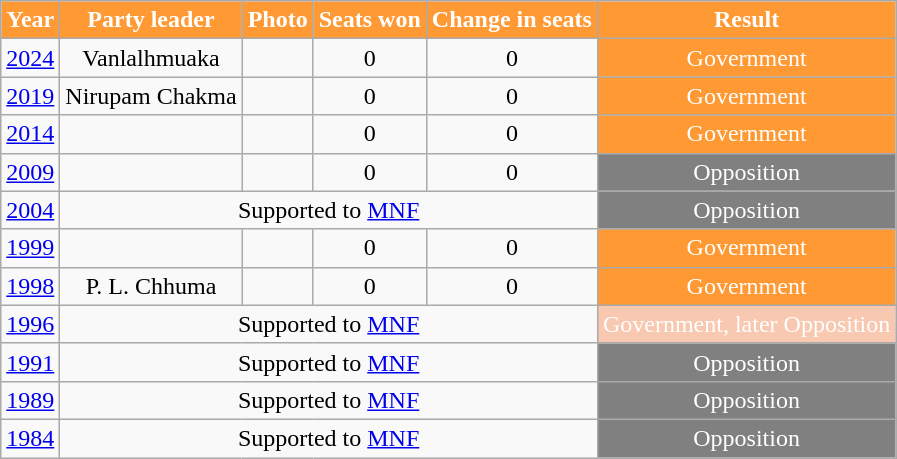<table class="wikitable sortable" style="text-align:center;">
<tr>
<th style="background-color:#FF9933; color:white">Year</th>
<th style="background-color:#FF9933; color:white">Party leader</th>
<th style="background-color:#FF9933; color:white">Photo</th>
<th style="background-color:#FF9933; color:white">Seats won</th>
<th style="background-color:#FF9933; color:white">Change in seats</th>
<th style="background-color:#FF9933; color:white">Result</th>
</tr>
<tr>
<td><a href='#'>2024</a></td>
<td>Vanlalhmuaka</td>
<td></td>
<td>0</td>
<td> 0</td>
<td style="background-color:#FF9933; color:white">Government</td>
</tr>
<tr>
<td><a href='#'>2019</a></td>
<td>Nirupam Chakma</td>
<td></td>
<td>0</td>
<td> 0</td>
<td style="background-color:#FF9933; color:white">Government</td>
</tr>
<tr>
<td><a href='#'>2014</a></td>
<td></td>
<td></td>
<td>0</td>
<td> 0</td>
<td style="background-color:#FF9933; color:white">Government</td>
</tr>
<tr>
<td><a href='#'>2009</a></td>
<td></td>
<td></td>
<td>0</td>
<td> 0</td>
<td style="background-color:#808080; color:white">Opposition</td>
</tr>
<tr>
<td><a href='#'>2004</a></td>
<td colspan=4>Supported to <a href='#'>MNF</a></td>
<td style="background-color:#808080; color:white">Opposition</td>
</tr>
<tr>
<td><a href='#'>1999</a></td>
<td></td>
<td></td>
<td>0</td>
<td> 0</td>
<td style="background-color:#FF9933; color:white">Government</td>
</tr>
<tr>
<td><a href='#'>1998</a></td>
<td>P. L. Chhuma</td>
<td></td>
<td>0</td>
<td> 0</td>
<td style="background-color:#FF9933; color:white">Government</td>
</tr>
<tr>
<td><a href='#'>1996</a></td>
<td colspan=4>Supported to <a href='#'>MNF</a></td>
<td style="background-color:#F8C8B0; color:white">Government, later Opposition</td>
</tr>
<tr>
<td><a href='#'>1991</a></td>
<td colspan=4>Supported to <a href='#'>MNF</a></td>
<td style="background-color:#808080; color:white">Opposition</td>
</tr>
<tr>
<td><a href='#'>1989</a></td>
<td colspan=4>Supported to <a href='#'>MNF</a></td>
<td style="background-color:#808080; color:white">Opposition</td>
</tr>
<tr>
<td><a href='#'>1984</a></td>
<td colspan=4>Supported to <a href='#'>MNF</a></td>
<td style="background-color:#808080; color:white">Opposition</td>
</tr>
</table>
